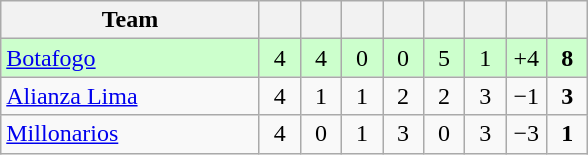<table class="wikitable" style="text-align: center;">
<tr>
<th width="165">Team</th>
<th width="20"></th>
<th width="20"></th>
<th width="20"></th>
<th width="20"></th>
<th width="20"></th>
<th width="20"></th>
<th width="20"></th>
<th width="20"></th>
</tr>
<tr bgcolor=ccffcc>
<td align=left> <a href='#'>Botafogo</a></td>
<td>4</td>
<td>4</td>
<td>0</td>
<td>0</td>
<td>5</td>
<td>1</td>
<td>+4</td>
<td><strong>8</strong></td>
</tr>
<tr>
<td align=left> <a href='#'>Alianza Lima</a></td>
<td>4</td>
<td>1</td>
<td>1</td>
<td>2</td>
<td>2</td>
<td>3</td>
<td>−1</td>
<td><strong>3</strong></td>
</tr>
<tr>
<td align=left> <a href='#'>Millonarios</a></td>
<td>4</td>
<td>0</td>
<td>1</td>
<td>3</td>
<td>0</td>
<td>3</td>
<td>−3</td>
<td><strong>1</strong></td>
</tr>
</table>
